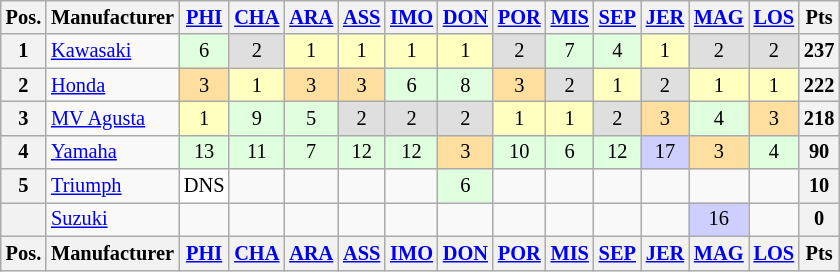<table class="wikitable" style="font-size: 85%; text-align: center">
<tr valign="top">
<th valign="middle">Pos.</th>
<th valign="middle">Manufacturer</th>
<th><a href='#'>PHI</a><br></th>
<th><a href='#'>CHA</a><br></th>
<th><a href='#'>ARA</a><br></th>
<th><a href='#'>ASS</a><br></th>
<th><a href='#'>IMO</a><br></th>
<th><a href='#'>DON</a><br></th>
<th><a href='#'>POR</a><br></th>
<th><a href='#'>MIS</a><br></th>
<th><a href='#'>SEP</a><br></th>
<th><a href='#'>JER</a><br></th>
<th><a href='#'>MAG</a><br></th>
<th><a href='#'>LOS</a><br></th>
<th valign="middle">Pts</th>
</tr>
<tr>
<th>1</th>
<td align="left"> <a href='#'>Kawasaki</a></td>
<td style="background:#DFFFDF;">6</td>
<td style="background:#DFDFDF;">2</td>
<td style="background:#FFFFBF;">1</td>
<td style="background:#FFFFBF;">1</td>
<td style="background:#FFFFBF;">1</td>
<td style="background:#FFFFBF;">1</td>
<td style="background:#DFDFDF;">2</td>
<td style="background:#DFFFDF;">7</td>
<td style="background:#DFFFDF;">4</td>
<td style="background:#FFFFBF;">1</td>
<td style="background:#DFDFDF;">2</td>
<td style="background:#DFDFDF;">2</td>
<th>237</th>
</tr>
<tr>
<th>2</th>
<td align="left"> <a href='#'>Honda</a></td>
<td style="background:#FFDF9F;">3</td>
<td style="background:#FFFFBF;">1</td>
<td style="background:#FFDF9F;">3</td>
<td style="background:#FFDF9F;">3</td>
<td style="background:#DFFFDF;">6</td>
<td style="background:#DFFFDF;">8</td>
<td style="background:#FFDF9F;">3</td>
<td style="background:#DFDFDF;">2</td>
<td style="background:#FFFFBF;">1</td>
<td style="background:#DFDFDF;">2</td>
<td style="background:#FFFFBF;">1</td>
<td style="background:#FFFFBF;">1</td>
<th>222</th>
</tr>
<tr>
<th>3</th>
<td align="left"> <a href='#'>MV Agusta</a></td>
<td style="background:#FFFFBF;">1</td>
<td style="background:#DFFFDF;">9</td>
<td style="background:#DFFFDF;">5</td>
<td style="background:#DFDFDF;">2</td>
<td style="background:#DFDFDF;">2</td>
<td style="background:#DFDFDF;">2</td>
<td style="background:#FFFFBF;">1</td>
<td style="background:#FFFFBF;">1</td>
<td style="background:#DFDFDF;">2</td>
<td style="background:#FFDF9F;">3</td>
<td style="background:#DFFFDF;">4</td>
<td style="background:#FFDF9F;">3</td>
<th>218</th>
</tr>
<tr>
<th>4</th>
<td align="left"> <a href='#'>Yamaha</a></td>
<td style="background:#DFFFDF;">13</td>
<td style="background:#DFFFDF;">11</td>
<td style="background:#DFFFDF;">7</td>
<td style="background:#DFFFDF;">12</td>
<td style="background:#DFFFDF;">12</td>
<td style="background:#FFDF9F;">3</td>
<td style="background:#DFFFDF;">10</td>
<td style="background:#DFFFDF;">6</td>
<td style="background:#DFFFDF;">12</td>
<td style="background:#CFCFFF;">17</td>
<td style="background:#FFDF9F;">3</td>
<td style="background:#DFFFDF;">4</td>
<th>90</th>
</tr>
<tr>
<th>5</th>
<td align="left"> <a href='#'>Triumph</a></td>
<td style="background:#FFFFFF;">DNS</td>
<td></td>
<td></td>
<td></td>
<td></td>
<td style="background:#DFFFDF;">6</td>
<td></td>
<td></td>
<td></td>
<td></td>
<td></td>
<td></td>
<th>10</th>
</tr>
<tr>
<th></th>
<td align="left"> <a href='#'>Suzuki</a></td>
<td></td>
<td></td>
<td></td>
<td></td>
<td></td>
<td></td>
<td></td>
<td></td>
<td></td>
<td></td>
<td style="background:#CFCFFF;">16</td>
<td></td>
<th>0</th>
</tr>
<tr valign="top">
<th valign="middle">Pos.</th>
<th valign="middle">Manufacturer</th>
<th><a href='#'>PHI</a><br></th>
<th><a href='#'>CHA</a><br></th>
<th><a href='#'>ARA</a><br></th>
<th><a href='#'>ASS</a><br></th>
<th><a href='#'>IMO</a><br></th>
<th><a href='#'>DON</a><br></th>
<th><a href='#'>POR</a><br></th>
<th><a href='#'>MIS</a><br></th>
<th><a href='#'>SEP</a><br></th>
<th><a href='#'>JER</a><br></th>
<th><a href='#'>MAG</a><br></th>
<th><a href='#'>LOS</a><br></th>
<th valign="middle">Pts</th>
</tr>
</table>
